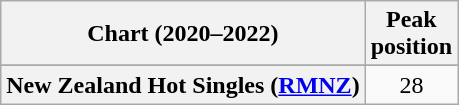<table class="wikitable sortable plainrowheaders" style="text-align:center">
<tr>
<th scope="col">Chart (2020–2022)</th>
<th scope="col">Peak<br>position</th>
</tr>
<tr>
</tr>
<tr>
</tr>
<tr>
<th scope="row">New Zealand Hot Singles (<a href='#'>RMNZ</a>)</th>
<td>28</td>
</tr>
</table>
